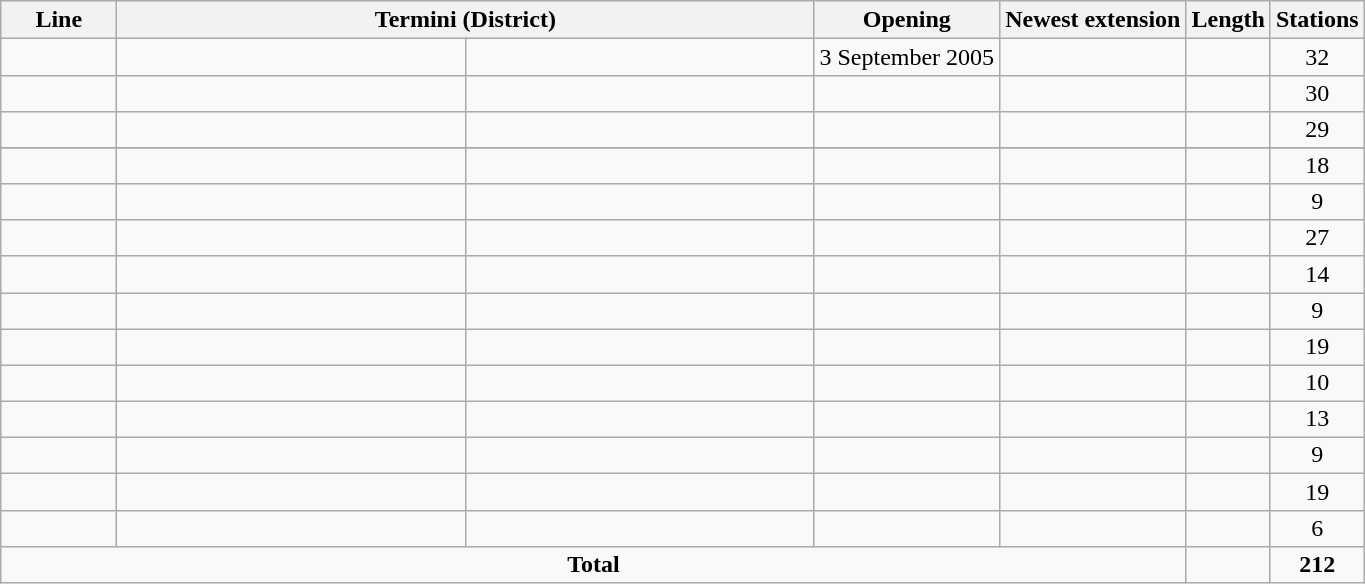<table class="wikitable" style="text-align:center">
<tr>
<th scope="col" data-sort-type="text" style="width:70px;">Line</th>
<th scope="col" colspan="2" class="unsortable" style="width:450px; line-height:1.05">Termini (District)</th>
<th scope="col" data-sort-type="number">Opening</th>
<th scope="col" data-sort-type="number">Newest extension</th>
<th scope="col" style="line-height:1.05" data-sort-type="number">Length</th>
<th scope="col" style="line-height:1.05" data-sort-type="number">Stations</th>
</tr>
<tr>
<td style="text-align:center; line-height:1.05"></td>
<td style="text-align:center; width:225px; line-height:1.05"><strong></strong><br></td>
<td style="text-align:center; width:225px; line-height:1.05"><strong></strong><br></td>
<td style="text-align:center; line-height:1.05">3 September 2005</td>
<td style="text-align:center; line-height:1.05"></td>
<td style="text-align:center; line-height:1.05"></td>
<td style="text-align:center; line-height:1.05">32</td>
</tr>
<tr>
<td style="text-align:center; line-height:1.05"></td>
<td style="text-align:center; width:225px; line-height:1.05"><strong></strong><br></td>
<td style="text-align:center; width:225px; line-height:1.05"><strong></strong><br></td>
<td style="text-align:center; line-height:1.05"></td>
<td style="text-align:center; line-height:1.05"></td>
<td style="text-align:center; line-height:1.05"></td>
<td style="text-align:center; line-height:1.05">30</td>
</tr>
<tr>
<td style="text-align:center; line-height:1.05"></td>
<td style="text-align:center; width:225px; line-height:1.05"><strong></strong><br></td>
<td style="text-align:center; width:225px; line-height:1.05"><strong></strong><br></td>
<td style="text-align:center; line-height:1.05"></td>
<td style="text-align:center; line-height:1.05"></td>
<td style="text-align:center; line-height:1.05"></td>
<td style="text-align:center; line-height:1.05">29</td>
</tr>
<tr class="sortbottom">
</tr>
<tr>
<td style="text-align:center; line-height:1.05"></td>
<td style="text-align:center; width:225px; line-height:1.05"><strong></strong><br></td>
<td style="text-align:center; width:225px; line-height:1.05"><strong></strong><br></td>
<td style="text-align:center; line-height:1.05"></td>
<td style="text-align:center; line-height:1.05"></td>
<td style="text-align:center; line-height:1.05"></td>
<td style="text-align:center; line-height:1.05">18</td>
</tr>
<tr>
<td style="text-align:center; line-height:1.05"></td>
<td style="text-align:center; width:225px; line-height:1.05"><strong></strong><br></td>
<td style="text-align:center; width:225px; line-height:1.05"><strong></strong><br></td>
<td style="text-align:center; line-height:1.05"></td>
<td style="text-align:center; line-height:1.05"></td>
<td style="text-align:center; line-height:1.05"></td>
<td style="text-align:center; line-height:1.05">9</td>
</tr>
<tr>
<td style="text-align:center; line-height:1.05"></td>
<td style="text-align:center; width:225px; line-height:1.05"><strong></strong><br></td>
<td style="text-align:center; width:225px; line-height:1.05"><strong></strong><br></td>
<td style="text-align:center; line-height:1.05"></td>
<td style="text-align:center; line-height:1.05"></td>
<td style="text-align:center; line-height:1.05"></td>
<td style="text-align:center; line-height:1.05">27</td>
</tr>
<tr>
<td style="text-align:center; line-height:1.05"></td>
<td style="text-align:center; width:225px; line-height:1.05"><strong></strong><br></td>
<td style="text-align:center; width:225px; line-height:1.05"><strong></strong><br></td>
<td style="text-align:center; line-height:1.05"></td>
<td style="text-align:center; line-height:1.05"></td>
<td style="text-align:center; line-height:1.05"></td>
<td style="text-align:center; line-height:1.05">14</td>
</tr>
<tr>
<td style="text-align:center; line-height:1.05"></td>
<td style="text-align:center; width:225px; line-height:1.05"><strong></strong><br></td>
<td style="text-align:center; width:225px; line-height:1.05"><strong></strong><br></td>
<td style="text-align:center; line-height:1.05"></td>
<td style="text-align:center; line-height:1.05"></td>
<td style="text-align:center; line-height:1.05"></td>
<td style="text-align:center; line-height:1.05">9</td>
</tr>
<tr>
<td style="text-align:center; line-height:1.05"></td>
<td style="text-align:center; width:225px; line-height:1.05"><strong></strong><br></td>
<td style="text-align:center; width:225px; line-height:1.05"><strong></strong><br></td>
<td style="text-align:center; line-height:1.05"></td>
<td style="text-align:center; line-height:1.05"></td>
<td style="text-align:center; line-height:1.05"></td>
<td style="text-align:center; line-height:1.05">19</td>
</tr>
<tr>
<td style="text-align:center; line-height:1.05"></td>
<td style="text-align:center; width:225px; line-height:1.05"><strong></strong><br></td>
<td style="text-align:center; width:225px; line-height:1.05"><strong></strong><br></td>
<td style="text-align:center; line-height:1.05"></td>
<td style="text-align:center; line-height:1.05"></td>
<td style="text-align:center; line-height:1.05"></td>
<td style="text-align:center; line-height:1.05">10</td>
</tr>
<tr>
<td style="text-align:center; line-height:1.05"></td>
<td style="text-align:center; width:225px; line-height:1.05"><strong></strong><br></td>
<td style="text-align:center; width:225px; line-height:1.05"><strong></strong><br></td>
<td style="text-align:center; line-height:1.05"></td>
<td style="text-align:center; line-height:1.05"></td>
<td style="text-align:center; line-height:1.05"></td>
<td style="text-align:center; line-height:1.05">13</td>
</tr>
<tr>
<td style="text-align:center; line-height:1.05"></td>
<td style="text-align:center; width:225px; line-height:1.05"><strong></strong><br></td>
<td style="text-align:center; width:225px; line-height:1.05"><strong></strong><br></td>
<td style="text-align:center; line-height:1.05"></td>
<td style="text-align:center; line-height:1.05"></td>
<td style="text-align:center; line-height:1.05"></td>
<td style="text-align:center; line-height:1.05">9</td>
</tr>
<tr>
<td style="text-align:center; line-height:1.05"></td>
<td style="text-align:center; width:225px; line-height:1.05"><strong></strong><br></td>
<td style="text-align:center; width:225px; line-height:1.05"><strong></strong><br></td>
<td style="text-align:center; line-height:1.05"></td>
<td style="text-align:center; line-height:1.05"></td>
<td style="text-align:center; line-height:1.05"></td>
<td style="text-align:center; line-height:1.05">19</td>
</tr>
<tr>
<td style="text-align:center; line-height:1.05"></td>
<td style="text-align:center; width:225px; line-height:1.05"><strong></strong><br></td>
<td style="text-align:center; width:225px; line-height:1.05"><strong></strong><br></td>
<td style="text-align:center; line-height:1.05"></td>
<td style="text-align:center; line-height:1.05"></td>
<td style="text-align:center; line-height:1.05"></td>
<td style="text-align:center; line-height:1.05">6</td>
</tr>
<tr class="sortbottom">
<td colspan="5" style="text-align:center; line-height:1.05"><strong>Total</strong></td>
<td style="text-align:center; line-height:1.05"><strong></strong></td>
<td style="text-align:center; line-height:1.05"><strong>212</strong></td>
</tr>
</table>
